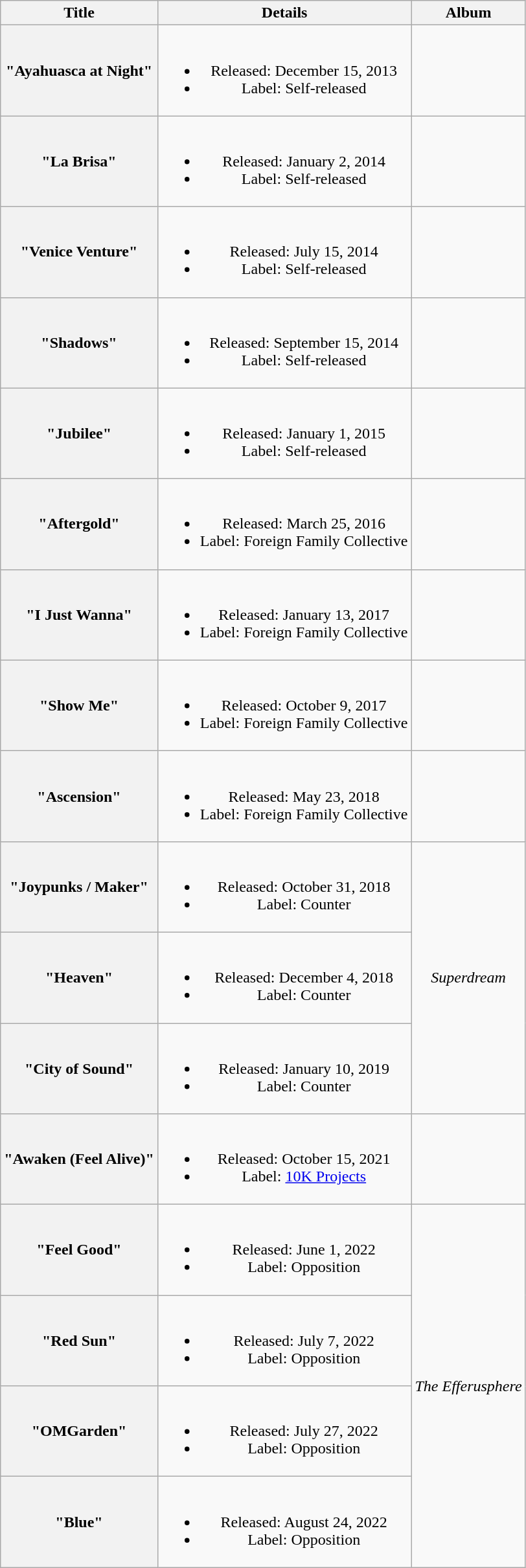<table class="wikitable plainrowheaders" style="text-align:center;">
<tr>
<th scope="col">Title</th>
<th scope="col">Details</th>
<th scope="col">Album</th>
</tr>
<tr>
<th scope="row">"Ayahuasca at Night"</th>
<td><br><ul><li>Released: December 15, 2013</li><li>Label: Self-released</li></ul></td>
<td></td>
</tr>
<tr>
<th scope="row">"La Brisa"</th>
<td><br><ul><li>Released: January 2, 2014</li><li>Label: Self-released</li></ul></td>
<td></td>
</tr>
<tr>
<th scope="row">"Venice Venture"</th>
<td><br><ul><li>Released: July 15, 2014</li><li>Label: Self-released</li></ul></td>
<td></td>
</tr>
<tr>
<th scope="row">"Shadows"</th>
<td><br><ul><li>Released: September 15, 2014</li><li>Label: Self-released</li></ul></td>
<td></td>
</tr>
<tr>
<th scope="row">"Jubilee"</th>
<td><br><ul><li>Released: January 1, 2015</li><li>Label: Self-released</li></ul></td>
<td></td>
</tr>
<tr>
<th scope="row">"Aftergold"</th>
<td><br><ul><li>Released: March 25, 2016</li><li>Label: Foreign Family Collective</li></ul></td>
<td></td>
</tr>
<tr>
<th scope="row">"I Just Wanna"</th>
<td><br><ul><li>Released: January 13, 2017</li><li>Label: Foreign Family Collective</li></ul></td>
<td></td>
</tr>
<tr>
<th scope="row">"Show Me"<br></th>
<td><br><ul><li>Released: October 9, 2017</li><li>Label: Foreign Family Collective</li></ul></td>
<td></td>
</tr>
<tr>
<th scope="row">"Ascension"</th>
<td><br><ul><li>Released: May 23, 2018</li><li>Label: Foreign Family Collective</li></ul></td>
<td></td>
</tr>
<tr>
<th scope="row">"Joypunks / Maker"</th>
<td><br><ul><li>Released: October 31, 2018</li><li>Label: Counter</li></ul></td>
<td rowspan="3"><em>Superdream</em></td>
</tr>
<tr>
<th scope="row">"Heaven"</th>
<td><br><ul><li>Released: December 4, 2018</li><li>Label: Counter</li></ul></td>
</tr>
<tr>
<th scope="row">"City of Sound"</th>
<td><br><ul><li>Released: January 10, 2019</li><li>Label: Counter</li></ul></td>
</tr>
<tr>
<th scope="row">"Awaken (Feel Alive)"<br></th>
<td><br><ul><li>Released: October 15, 2021</li><li>Label: <a href='#'>10K Projects</a></li></ul></td>
<td></td>
</tr>
<tr>
<th scope="row">"Feel Good"</th>
<td><br><ul><li>Released: June 1, 2022</li><li>Label: Opposition</li></ul></td>
<td rowspan="4"><em>The Efferusphere</em></td>
</tr>
<tr>
<th scope="row">"Red Sun"</th>
<td><br><ul><li>Released: July 7, 2022</li><li>Label: Opposition</li></ul></td>
</tr>
<tr>
<th scope="row">"OMGarden"</th>
<td><br><ul><li>Released: July 27, 2022</li><li>Label: Opposition</li></ul></td>
</tr>
<tr>
<th scope="row">"Blue"</th>
<td><br><ul><li>Released: August 24, 2022</li><li>Label: Opposition</li></ul></td>
</tr>
</table>
